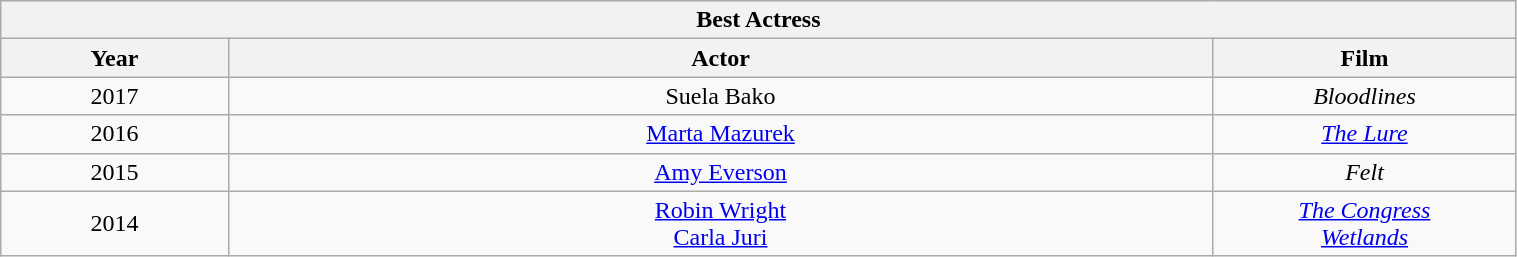<table class="wikitable" width="80%">
<tr>
<th colspan="3" align="center">Best Actress</th>
</tr>
<tr>
<th width="15%">Year</th>
<th width="65%">Actor</th>
<th width="20%">Film</th>
</tr>
<tr>
<td align="center">2017</td>
<td align="center">Suela Bako</td>
<td align="center"><em>Bloodlines</em></td>
</tr>
<tr>
<td align="center">2016</td>
<td align="center"><a href='#'>Marta Mazurek</a></td>
<td align="center"><a href='#'><em>The Lure</em></a></td>
</tr>
<tr>
<td align="center">2015</td>
<td align="center"><a href='#'>Amy Everson</a></td>
<td align="center"><em>Felt</em></td>
</tr>
<tr>
<td align="center">2014</td>
<td align="center"><a href='#'>Robin Wright</a><br><a href='#'>Carla Juri</a></td>
<td align="center"><a href='#'><em>The Congress</em></a><br><a href='#'><em>Wetlands</em></a></td>
</tr>
</table>
